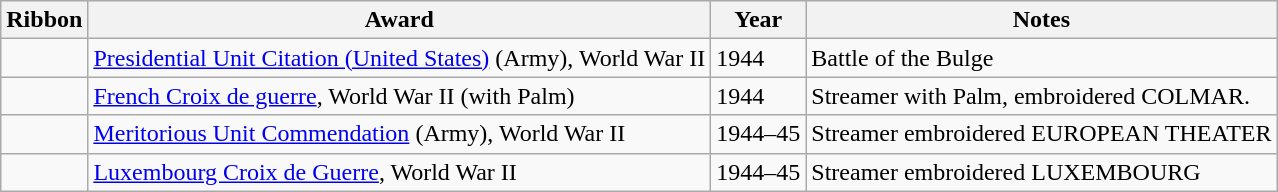<table class="wikitable" style="float:left;">
<tr style="background:#efefef;">
<th>Ribbon</th>
<th>Award</th>
<th>Year</th>
<th>Notes</th>
</tr>
<tr>
<td></td>
<td><a href='#'>Presidential Unit Citation (United States)</a> (Army), World War II</td>
<td>1944</td>
<td>Battle of the Bulge</td>
</tr>
<tr>
<td></td>
<td><a href='#'>French Croix de guerre</a>, World War II (with Palm)</td>
<td>1944</td>
<td>Streamer with Palm, embroidered COLMAR.</td>
</tr>
<tr http://thecrossofwar.com/lacroixcitation.html>
<td></td>
<td><a href='#'>Meritorious Unit Commendation</a> (Army), World War II</td>
<td>1944–45</td>
<td>Streamer embroidered EUROPEAN THEATER</td>
</tr>
<tr>
<td></td>
<td><a href='#'>Luxembourg Croix de Guerre</a>, World War II</td>
<td>1944–45</td>
<td>Streamer embroidered LUXEMBOURG</td>
</tr>
</table>
